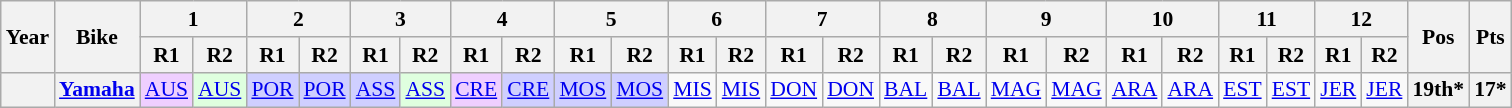<table class="wikitable" style="text-align:center; font-size:90%;">
<tr>
<th rowspan="2">Year</th>
<th rowspan="2">Bike</th>
<th colspan="2">1</th>
<th colspan="2">2</th>
<th colspan="2">3</th>
<th colspan="2">4</th>
<th colspan="2">5</th>
<th colspan="2">6</th>
<th colspan="2">7</th>
<th colspan="2">8</th>
<th colspan="2">9</th>
<th colspan="2">10</th>
<th colspan="2">11</th>
<th colspan="2">12</th>
<th rowspan="2">Pos</th>
<th rowspan="2">Pts</th>
</tr>
<tr>
<th>R1</th>
<th>R2</th>
<th>R1</th>
<th>R2</th>
<th>R1</th>
<th>R2</th>
<th>R1</th>
<th>R2</th>
<th>R1</th>
<th>R2</th>
<th>R1</th>
<th>R2</th>
<th>R1</th>
<th>R2</th>
<th>R1</th>
<th>R2</th>
<th>R1</th>
<th>R2</th>
<th>R1</th>
<th>R2</th>
<th>R1</th>
<th>R2</th>
<th>R1</th>
<th>R2</th>
</tr>
<tr>
<th></th>
<th><a href='#'>Yamaha</a></th>
<td style="background:#EFCFFF;"><a href='#'>AUS</a><br></td>
<td style="background:#DFFFDF;"><a href='#'>AUS</a><br></td>
<td style="background:#CFCFFF;"><a href='#'>POR</a><br></td>
<td style="background:#CFCFFF;"><a href='#'>POR</a><br></td>
<td style="background:#CFCFFF;"><a href='#'>ASS</a><br></td>
<td style="background:#DFFFDF;"><a href='#'>ASS</a><br></td>
<td style="background:#EFCFFF;"><a href='#'>CRE</a><br></td>
<td style="background:#CFCFFF;"><a href='#'>CRE</a><br></td>
<td style="background:#CFCFFF;"><a href='#'>MOS</a><br></td>
<td style="background:#CFCFFF;"><a href='#'>MOS</a><br></td>
<td style="background:#;"><a href='#'>MIS</a><br></td>
<td style="background:#;"><a href='#'>MIS</a><br></td>
<td style="background:#;"><a href='#'>DON</a><br></td>
<td style="background:#;"><a href='#'>DON</a><br></td>
<td style="background:#;"><a href='#'>BAL</a><br></td>
<td style="background:#;"><a href='#'>BAL</a><br></td>
<td style="background:#;"><a href='#'>MAG</a><br></td>
<td style="background:#;"><a href='#'>MAG</a><br></td>
<td style="background:#;"><a href='#'>ARA</a><br></td>
<td style="background:#;"><a href='#'>ARA</a><br></td>
<td style="background:#;"><a href='#'>EST</a><br></td>
<td style="background:#;"><a href='#'>EST</a><br></td>
<td style="background:#;"><a href='#'>JER</a><br></td>
<td style="background:#;"><a href='#'>JER</a><br></td>
<th>19th*</th>
<th>17*</th>
</tr>
</table>
